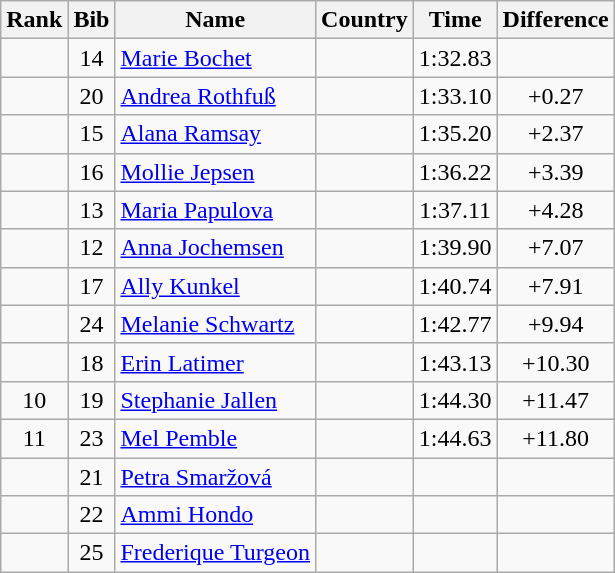<table class="wikitable sortable" style="text-align:center">
<tr>
<th>Rank</th>
<th>Bib</th>
<th>Name</th>
<th>Country</th>
<th>Time</th>
<th>Difference</th>
</tr>
<tr>
<td></td>
<td>14</td>
<td align="left"><a href='#'>Marie Bochet</a></td>
<td align="left"></td>
<td>1:32.83</td>
<td></td>
</tr>
<tr>
<td></td>
<td>20</td>
<td align="left"><a href='#'>Andrea Rothfuß</a></td>
<td align="left"></td>
<td>1:33.10</td>
<td>+0.27</td>
</tr>
<tr>
<td></td>
<td>15</td>
<td align="left"><a href='#'>Alana Ramsay</a></td>
<td align="left"></td>
<td>1:35.20</td>
<td>+2.37</td>
</tr>
<tr>
<td></td>
<td>16</td>
<td align="left"><a href='#'>Mollie Jepsen</a></td>
<td align="left"></td>
<td>1:36.22</td>
<td>+3.39</td>
</tr>
<tr>
<td></td>
<td>13</td>
<td align="left"><a href='#'>Maria Papulova</a></td>
<td align="left"></td>
<td>1:37.11</td>
<td>+4.28</td>
</tr>
<tr>
<td></td>
<td>12</td>
<td align="left"><a href='#'>Anna Jochemsen</a></td>
<td align="left"></td>
<td>1:39.90</td>
<td>+7.07</td>
</tr>
<tr>
<td></td>
<td>17</td>
<td align="left"><a href='#'>Ally Kunkel</a></td>
<td align="left"></td>
<td>1:40.74</td>
<td>+7.91</td>
</tr>
<tr>
<td></td>
<td>24</td>
<td align="left"><a href='#'>Melanie Schwartz</a></td>
<td align="left"></td>
<td>1:42.77</td>
<td>+9.94</td>
</tr>
<tr>
<td></td>
<td>18</td>
<td align="left"><a href='#'>Erin Latimer</a></td>
<td align="left"></td>
<td>1:43.13</td>
<td>+10.30</td>
</tr>
<tr>
<td>10</td>
<td>19</td>
<td align="left"><a href='#'>Stephanie Jallen</a></td>
<td align="left"></td>
<td>1:44.30</td>
<td>+11.47</td>
</tr>
<tr>
<td>11</td>
<td>23</td>
<td align="left"><a href='#'>Mel Pemble</a></td>
<td align="left"></td>
<td>1:44.63</td>
<td>+11.80</td>
</tr>
<tr>
<td></td>
<td>21</td>
<td align="left"><a href='#'>Petra Smaržová</a></td>
<td align="left"></td>
<td></td>
<td></td>
</tr>
<tr>
<td></td>
<td>22</td>
<td align="left"><a href='#'>Ammi Hondo</a></td>
<td align="left"></td>
<td></td>
<td></td>
</tr>
<tr>
<td></td>
<td>25</td>
<td align="left"><a href='#'>Frederique Turgeon</a></td>
<td align="left"></td>
<td></td>
<td></td>
</tr>
</table>
